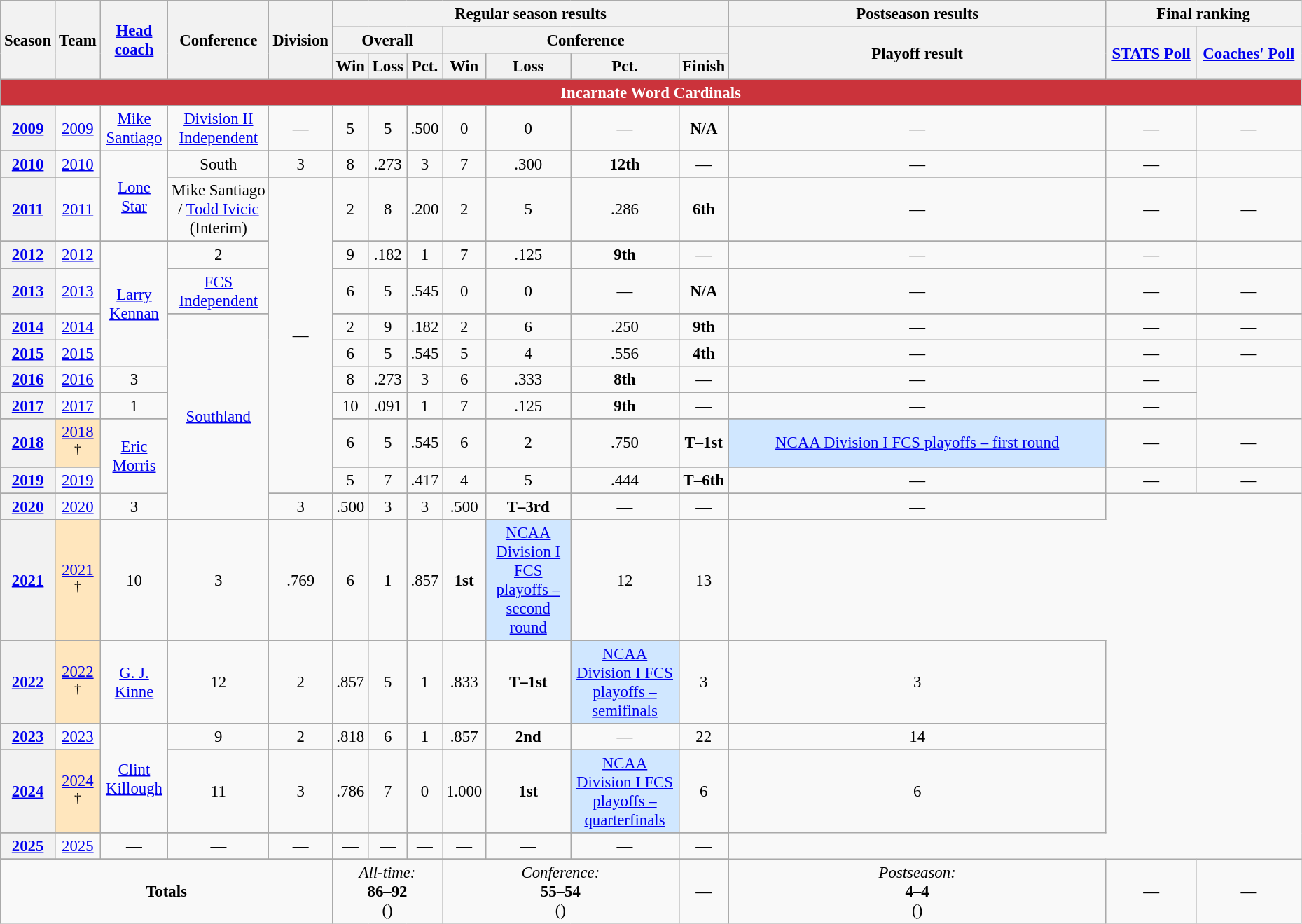<table class="wikitable" style="font-size: 95%; text-align:center;" width="98%">
<tr>
<th rowspan="3">Season</th>
<th rowspan="3">Team</th>
<th rowspan="3"><a href='#'>Head coach</a></th>
<th rowspan="3">Conference</th>
<th rowspan="3">Division</th>
<th colspan="7">Regular season results</th>
<th colspan="1" style="width:29%;">Postseason results</th>
<th colspan="2" style="width:15%;">Final ranking</th>
</tr>
<tr>
<th colspan="3">Overall</th>
<th colspan="4">Conference</th>
<th rowspan="2">Playoff result</th>
<th rowspan="2" colspan="1"><a href='#'>STATS Poll</a></th>
<th rowspan="2" colspan="1"><a href='#'>Coaches' Poll</a></th>
</tr>
<tr>
<th>Win</th>
<th>Loss</th>
<th>Pct.</th>
<th>Win</th>
<th>Loss</th>
<th>Pct.</th>
<th>Finish</th>
</tr>
<tr>
<td colspan="16" style="background:#CB333B;color:#FFFFFF"><span><strong>Incarnate Word Cardinals</strong></span></td>
</tr>
<tr>
<th scope="row"><a href='#'>2009</a></th>
<td><a href='#'>2009</a></td>
<td rowspan="2"><a href='#'>Mike Santiago</a></td>
<td rowspan=1><a href='#'>Division II Independent</a></td>
<td rowspan=1>—</td>
<td>5</td>
<td>5</td>
<td>.500</td>
<td>0</td>
<td>0</td>
<td>—</td>
<td><strong>N/A</strong></td>
<td>—</td>
<td>—</td>
<td>—</td>
</tr>
<tr>
</tr>
<tr>
<th scope="row"><a href='#'>2010</a></th>
<td><a href='#'>2010</a></td>
<td rowspan=3><a href='#'>Lone Star</a></td>
<td rowspan=1>South</td>
<td>3</td>
<td>8</td>
<td>.273</td>
<td>3</td>
<td>7</td>
<td>.300</td>
<td><strong>12th</strong></td>
<td>—</td>
<td>—</td>
<td>—</td>
</tr>
<tr>
</tr>
<tr>
<th scope="row"><a href='#'>2011</a></th>
<td><a href='#'>2011</a></td>
<td rowspan=1>Mike Santiago / <a href='#'>Todd Ivicic</a> (Interim)</td>
<td rowspan=15>—</td>
<td>2</td>
<td>8</td>
<td>.200</td>
<td>2</td>
<td>5</td>
<td>.286</td>
<td><strong>6th</strong></td>
<td>—</td>
<td>—</td>
<td>—</td>
</tr>
<tr>
</tr>
<tr>
<th scope="row"><a href='#'>2012</a></th>
<td><a href='#'>2012</a></td>
<td rowspan=6><a href='#'>Larry Kennan</a></td>
<td>2</td>
<td>9</td>
<td>.182</td>
<td>1</td>
<td>7</td>
<td>.125</td>
<td><strong>9th</strong></td>
<td>—</td>
<td>—</td>
<td>—</td>
</tr>
<tr>
</tr>
<tr>
<th scope="row"><a href='#'>2013</a></th>
<td><a href='#'>2013</a></td>
<td rowspan=1><a href='#'>FCS Independent</a></td>
<td>6</td>
<td>5</td>
<td>.545</td>
<td>0</td>
<td>0</td>
<td>—</td>
<td><strong>N/A</strong></td>
<td>—</td>
<td>—</td>
<td>—</td>
</tr>
<tr>
</tr>
<tr>
<th scope="row"><a href='#'>2014</a></th>
<td><a href='#'>2014</a></td>
<td rowspan=12><a href='#'>Southland</a></td>
<td>2</td>
<td>9</td>
<td>.182</td>
<td>2</td>
<td>6</td>
<td>.250</td>
<td><strong>9th</strong></td>
<td>—</td>
<td>—</td>
<td>—</td>
</tr>
<tr>
<th scope="row"><a href='#'>2015</a></th>
<td><a href='#'>2015</a></td>
<td>6</td>
<td>5</td>
<td>.545</td>
<td>5</td>
<td>4</td>
<td>.556</td>
<td><strong>4th</strong></td>
<td>—</td>
<td>—</td>
<td>—</td>
</tr>
<tr>
<th scope="row"><a href='#'>2016</a></th>
<td><a href='#'>2016</a></td>
<td>3</td>
<td>8</td>
<td>.273</td>
<td>3</td>
<td>6</td>
<td>.333</td>
<td><strong>8th</strong></td>
<td>—</td>
<td>—</td>
<td>—</td>
</tr>
<tr>
</tr>
<tr>
<th scope="row"><a href='#'>2017</a></th>
<td><a href='#'>2017</a></td>
<td>1</td>
<td>10</td>
<td>.091</td>
<td>1</td>
<td>7</td>
<td>.125</td>
<td><strong>9th</strong></td>
<td>—</td>
<td>—</td>
<td>—</td>
</tr>
<tr>
</tr>
<tr>
<th scope="row"><a href='#'>2018</a></th>
<td style="background:#ffe6bd;"><a href='#'>2018</a> <sup>†</sup></td>
<td rowspan="4"><a href='#'>Eric Morris</a></td>
<td>6</td>
<td>5</td>
<td>.545</td>
<td>6</td>
<td>2</td>
<td>.750</td>
<td><strong>T–1st</strong></td>
<td style="background:#d0e7ff;"><a href='#'>NCAA Division I FCS playoffs – first round</a></td>
<td>—</td>
<td>—</td>
</tr>
<tr>
</tr>
<tr>
<th scope="row"><a href='#'>2019</a></th>
<td><a href='#'>2019</a></td>
<td>5</td>
<td>7</td>
<td>.417</td>
<td>4</td>
<td>5</td>
<td>.444</td>
<td><strong>T–6th</strong></td>
<td>—</td>
<td>—</td>
<td>—</td>
</tr>
<tr>
</tr>
<tr>
<th scope="row"><a href='#'>2020</a></th>
<td><a href='#'>2020</a></td>
<td>3</td>
<td>3</td>
<td>.500</td>
<td>3</td>
<td>3</td>
<td>.500</td>
<td><strong>T–3rd</strong></td>
<td>—</td>
<td>—</td>
<td>—</td>
</tr>
<tr>
</tr>
<tr>
<th scope="row"><a href='#'>2021</a></th>
<td style="background:#ffe6bd;"><a href='#'>2021</a> <sup>†</sup></td>
<td>10</td>
<td>3</td>
<td>.769</td>
<td>6</td>
<td>1</td>
<td>.857</td>
<td><strong>1st</strong></td>
<td style="background:#d0e7ff;"><a href='#'>NCAA Division I FCS playoffs – second round</a></td>
<td>12</td>
<td>13</td>
</tr>
<tr>
</tr>
<tr>
<th scope="row"><a href='#'>2022</a></th>
<td style="background:#ffe6bd;"><a href='#'>2022</a> <sup>†</sup></td>
<td rowspan=1><a href='#'>G. J. Kinne</a></td>
<td>12</td>
<td>2</td>
<td>.857</td>
<td>5</td>
<td>1</td>
<td>.833</td>
<td><strong>T–1st</strong></td>
<td style="background:#d0e7ff;"><a href='#'>NCAA Division I FCS playoffs – semifinals</a></td>
<td>3</td>
<td>3</td>
</tr>
<tr>
</tr>
<tr>
<th scope="row"><a href='#'>2023</a></th>
<td><a href='#'>2023</a></td>
<td rowspan=3><a href='#'>Clint Killough</a></td>
<td>9</td>
<td>2</td>
<td>.818</td>
<td>6</td>
<td>1</td>
<td>.857</td>
<td><strong>2nd</strong></td>
<td>—</td>
<td>22</td>
<td>14</td>
</tr>
<tr>
</tr>
<tr>
<th scope="row"><a href='#'>2024</a></th>
<td style="background:#ffe6bd;"><a href='#'>2024</a> <sup>†</sup></td>
<td>11</td>
<td>3</td>
<td>.786</td>
<td>7</td>
<td>0</td>
<td>1.000</td>
<td><strong>1st</strong></td>
<td style="background:#d0e7ff;"><a href='#'>NCAA Division I FCS playoffs – quarterfinals</a></td>
<td>6</td>
<td>6</td>
</tr>
<tr>
</tr>
<tr>
<th scope="row"><a href='#'>2025</a></th>
<td><a href='#'>2025</a></td>
<td>—</td>
<td>—</td>
<td>—</td>
<td>—</td>
<td>—</td>
<td>—</td>
<td>—</td>
<td>—</td>
<td>—</td>
<td>—</td>
</tr>
<tr>
</tr>
<tr>
<td colspan="5"><strong>Totals</strong></td>
<td colspan="3"><em>All-time:</em><br><strong>86–92</strong><br>()</td>
<td colspan="3"><em>Conference:</em><br><strong>55–54</strong><br>()</td>
<td>—</td>
<td><em>Postseason:</em><br><strong>4–4</strong><br>()</td>
<td>—</td>
<td>—</td>
</tr>
</table>
